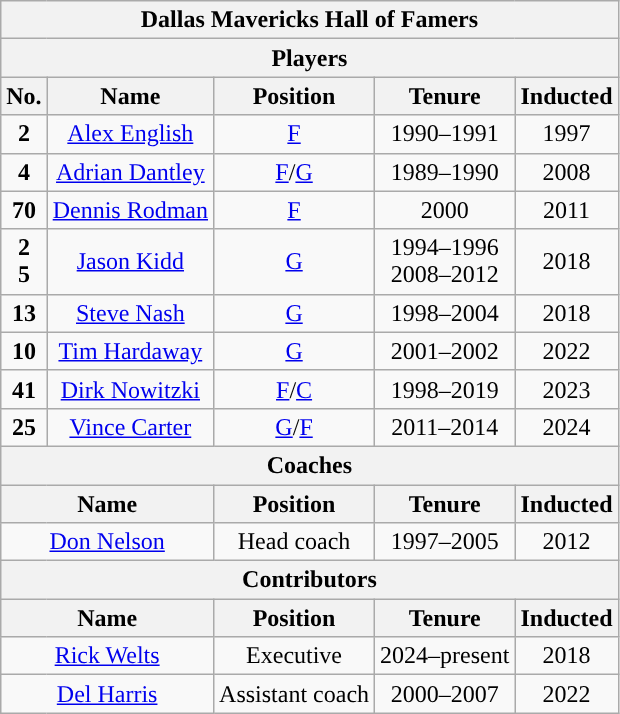<table class="wikitable" style="text-align:center">
<tr>
<th colspan="5">Dallas Mavericks Hall of Famers</th>
</tr>
<tr>
<th colspan="5" style="text-align:center; ">Players</th>
</tr>
<tr>
<th>No.</th>
<th>Name</th>
<th>Position</th>
<th>Tenure</th>
<th>Inducted</th>
</tr>
<tr>
<td><strong>2</strong></td>
<td><a href='#'>Alex English</a></td>
<td><a href='#'>F</a></td>
<td>1990–1991</td>
<td>1997</td>
</tr>
<tr>
<td><strong>4</strong></td>
<td><a href='#'>Adrian Dantley</a></td>
<td><a href='#'>F</a>/<a href='#'>G</a></td>
<td>1989–1990</td>
<td>2008</td>
</tr>
<tr>
<td><strong>70</strong></td>
<td><a href='#'>Dennis Rodman</a></td>
<td><a href='#'>F</a></td>
<td>2000</td>
<td>2011</td>
</tr>
<tr>
<td><strong>2</strong><br><strong>5</strong></td>
<td><a href='#'>Jason Kidd</a></td>
<td><a href='#'>G</a></td>
<td>1994–1996<br>2008–2012</td>
<td>2018</td>
</tr>
<tr>
<td><strong>13</strong></td>
<td><a href='#'>Steve Nash</a></td>
<td><a href='#'>G</a></td>
<td>1998–2004</td>
<td>2018</td>
</tr>
<tr>
<td><strong>10</strong></td>
<td><a href='#'>Tim Hardaway</a></td>
<td><a href='#'>G</a></td>
<td>2001–2002</td>
<td>2022</td>
</tr>
<tr>
<td><strong>41</strong></td>
<td><a href='#'>Dirk Nowitzki</a></td>
<td><a href='#'>F</a>/<a href='#'>C</a></td>
<td>1998–2019</td>
<td>2023</td>
</tr>
<tr>
<td><strong>25</strong></td>
<td><a href='#'>Vince Carter</a></td>
<td><a href='#'>G</a>/<a href='#'>F</a></td>
<td>2011–2014</td>
<td>2024</td>
</tr>
<tr>
<th colspan="5" style="text-align:center; ">Coaches</th>
</tr>
<tr>
<th colspan="2">Name</th>
<th>Position</th>
<th>Tenure</th>
<th>Inducted</th>
</tr>
<tr>
<td colspan="2"><a href='#'>Don Nelson</a></td>
<td>Head coach</td>
<td>1997–2005</td>
<td>2012</td>
</tr>
<tr>
<th colspan="5" style="text-align:center; ">Contributors</th>
</tr>
<tr>
<th colspan="2">Name</th>
<th>Position</th>
<th>Tenure</th>
<th>Inducted</th>
</tr>
<tr>
<td colspan="2"><a href='#'>Rick Welts</a></td>
<td>Executive</td>
<td>2024–present</td>
<td>2018</td>
</tr>
<tr>
<td colspan="2"><a href='#'>Del Harris</a></td>
<td>Assistant coach</td>
<td>2000–2007</td>
<td>2022</td>
</tr>
</table>
